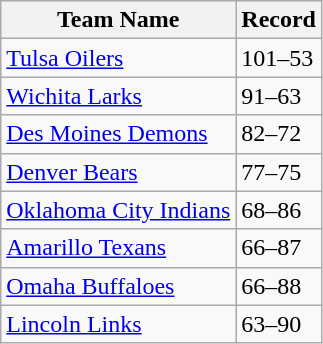<table class="wikitable">
<tr>
<th>Team Name</th>
<th>Record</th>
</tr>
<tr>
<td><a href='#'>Tulsa Oilers</a></td>
<td>101–53</td>
</tr>
<tr>
<td><a href='#'>Wichita Larks</a></td>
<td>91–63</td>
</tr>
<tr>
<td><a href='#'>Des Moines Demons</a></td>
<td>82–72</td>
</tr>
<tr>
<td><a href='#'>Denver Bears</a></td>
<td>77–75</td>
</tr>
<tr>
<td><a href='#'>Oklahoma City Indians</a></td>
<td>68–86</td>
</tr>
<tr>
<td><a href='#'>Amarillo Texans</a></td>
<td>66–87</td>
</tr>
<tr>
<td><a href='#'>Omaha Buffaloes</a></td>
<td>66–88</td>
</tr>
<tr>
<td><a href='#'>Lincoln Links</a></td>
<td>63–90</td>
</tr>
</table>
